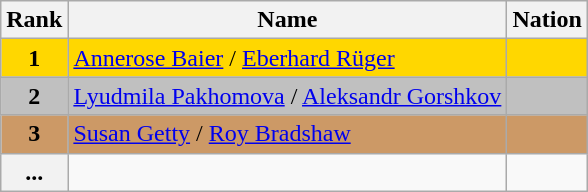<table class="wikitable">
<tr>
<th>Rank</th>
<th>Name</th>
<th>Nation</th>
</tr>
<tr bgcolor="gold">
<td align="center"><strong>1</strong></td>
<td><a href='#'>Annerose Baier</a> / <a href='#'>Eberhard Rüger</a></td>
<td></td>
</tr>
<tr bgcolor="silver">
<td align="center"><strong>2</strong></td>
<td><a href='#'>Lyudmila Pakhomova</a> / <a href='#'>Aleksandr Gorshkov</a></td>
<td></td>
</tr>
<tr bgcolor="cc9966">
<td align="center"><strong>3</strong></td>
<td><a href='#'>Susan Getty</a> / <a href='#'>Roy Bradshaw</a></td>
<td></td>
</tr>
<tr>
<th>...</th>
<td></td>
<td></td>
</tr>
</table>
